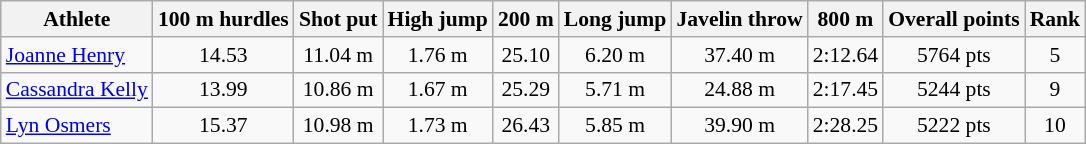<table class=wikitable style="font-size:90%">
<tr>
<th>Athlete</th>
<th>100 m hurdles</th>
<th>Shot put</th>
<th>High jump</th>
<th>200 m</th>
<th>Long jump</th>
<th>Javelin throw</th>
<th>800 m</th>
<th>Overall points</th>
<th>Rank</th>
</tr>
<tr align=center>
<td align=left><a href='#'>Joanne Henry</a></td>
<td>14.53</td>
<td>11.04 m</td>
<td>1.76 m</td>
<td>25.10</td>
<td>6.20 m</td>
<td>37.40 m</td>
<td>2:12.64</td>
<td>5764 pts</td>
<td>5</td>
</tr>
<tr align=center>
<td align=left><a href='#'>Cassandra Kelly</a></td>
<td>13.99</td>
<td>10.86 m</td>
<td>1.67 m</td>
<td>25.29</td>
<td>5.71 m</td>
<td>24.88 m</td>
<td>2:17.45</td>
<td>5244 pts</td>
<td>9</td>
</tr>
<tr align=center>
<td align=left><a href='#'>Lyn Osmers</a></td>
<td>15.37</td>
<td>10.98 m</td>
<td>1.73 m</td>
<td>26.43</td>
<td>5.85 m</td>
<td>39.90 m</td>
<td>2:28.25</td>
<td>5222 pts</td>
<td>10</td>
</tr>
</table>
